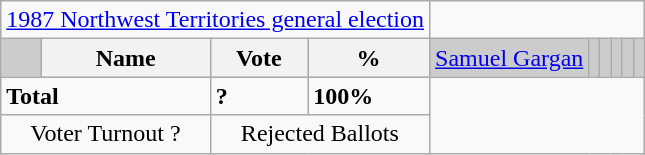<table class="wikitable">
<tr>
<td align=center colspan=4><a href='#'>1987 Northwest Territories general election</a></td>
</tr>
<tr bgcolor="CCCCCC">
<td> </td>
<th><strong>Name </strong></th>
<th><strong>Vote</strong></th>
<th><strong>%</strong><br></th>
<td><a href='#'>Samuel Gargan</a></td>
<td></td>
<td><br></td>
<td></td>
<td></td>
<td></td>
</tr>
<tr>
<td colspan=2><strong>Total</strong></td>
<td><strong>?</strong></td>
<td><strong>100%</strong></td>
</tr>
<tr>
<td colspan=2 align=center>Voter Turnout ?</td>
<td colspan=2 align=center>Rejected Ballots</td>
</tr>
</table>
